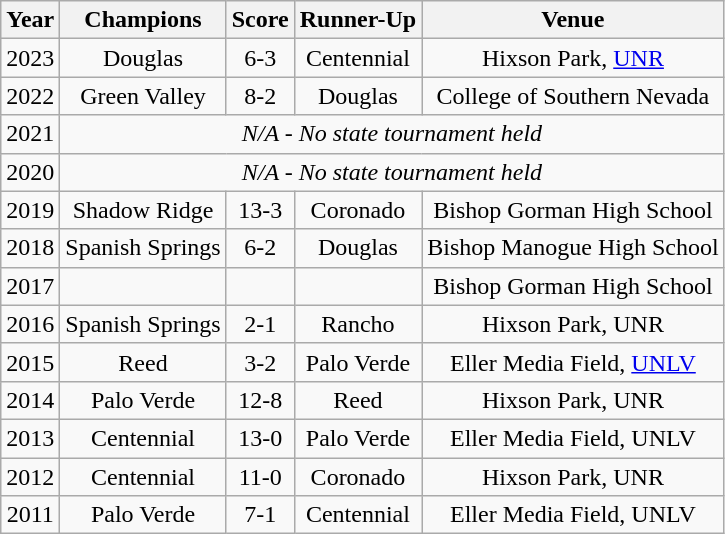<table class="wikitable" style="text-align:center">
<tr>
<th>Year</th>
<th>Champions</th>
<th>Score</th>
<th>Runner-Up</th>
<th>Venue</th>
</tr>
<tr>
<td>2023</td>
<td>Douglas</td>
<td>6-3</td>
<td>Centennial</td>
<td>Hixson Park, <a href='#'>UNR</a></td>
</tr>
<tr>
<td>2022</td>
<td>Green Valley</td>
<td>8-2</td>
<td>Douglas</td>
<td>College of Southern Nevada</td>
</tr>
<tr>
<td>2021</td>
<td colspan="4"><em>N/A - No state tournament held</em></td>
</tr>
<tr>
<td>2020</td>
<td colspan="4"><em>N/A - No state tournament held</em></td>
</tr>
<tr>
<td>2019</td>
<td>Shadow Ridge</td>
<td>13-3</td>
<td>Coronado</td>
<td>Bishop Gorman High School</td>
</tr>
<tr>
<td>2018</td>
<td>Spanish Springs</td>
<td>6-2</td>
<td>Douglas</td>
<td>Bishop Manogue High School</td>
</tr>
<tr>
<td>2017</td>
<td></td>
<td></td>
<td></td>
<td>Bishop Gorman High School</td>
</tr>
<tr>
<td>2016</td>
<td>Spanish Springs</td>
<td>2-1</td>
<td>Rancho</td>
<td>Hixson Park, UNR</td>
</tr>
<tr>
<td>2015</td>
<td>Reed</td>
<td>3-2</td>
<td>Palo Verde</td>
<td>Eller Media Field, <a href='#'>UNLV</a></td>
</tr>
<tr>
<td>2014</td>
<td>Palo Verde</td>
<td>12-8</td>
<td>Reed</td>
<td>Hixson Park, UNR</td>
</tr>
<tr>
<td>2013</td>
<td>Centennial</td>
<td>13-0</td>
<td>Palo Verde</td>
<td>Eller Media Field, UNLV</td>
</tr>
<tr>
<td>2012</td>
<td>Centennial</td>
<td>11-0</td>
<td>Coronado</td>
<td>Hixson Park, UNR</td>
</tr>
<tr>
<td>2011</td>
<td>Palo Verde</td>
<td>7-1</td>
<td>Centennial</td>
<td>Eller Media Field, UNLV</td>
</tr>
</table>
